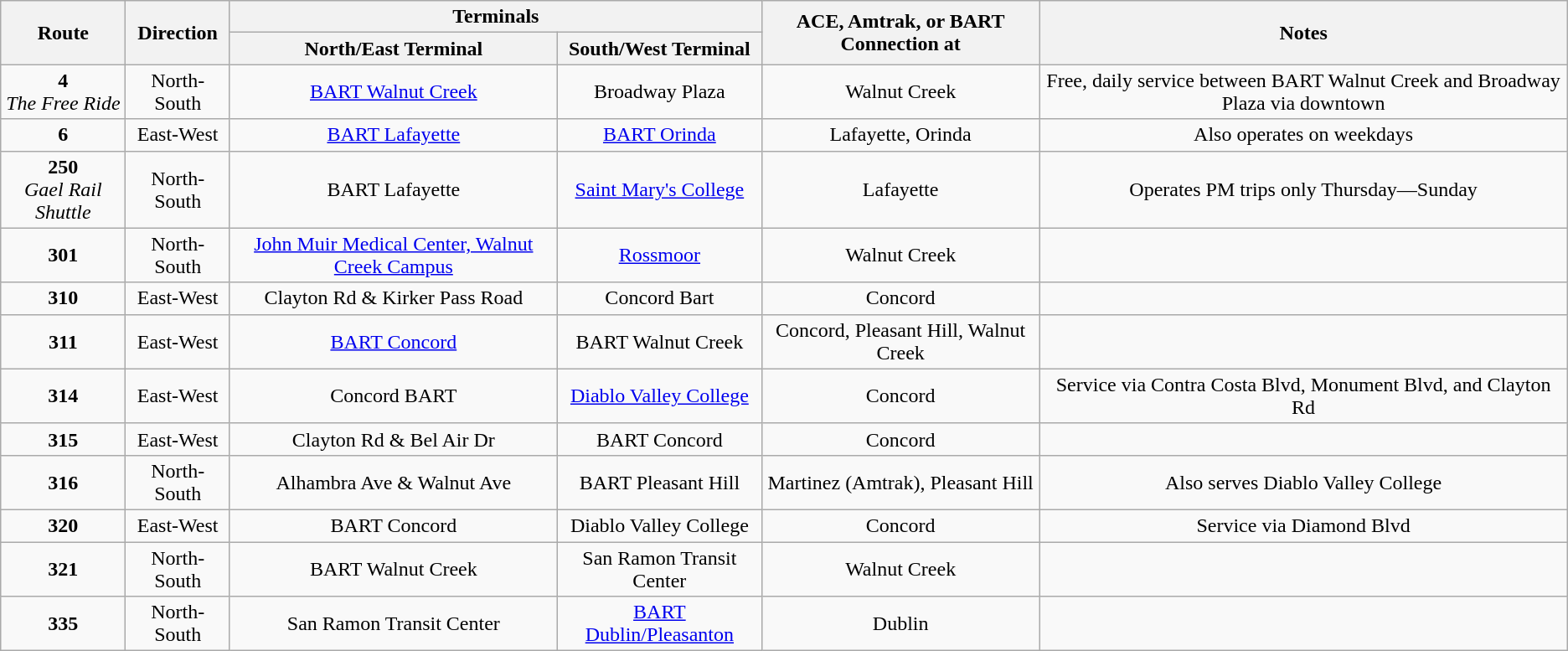<table class="wikitable" style="text-align:center">
<tr>
<th rowspan="2">Route</th>
<th rowspan="2">Direction</th>
<th colspan="2">Terminals</th>
<th rowspan="2">ACE, Amtrak, or BART Connection at</th>
<th rowspan="2">Notes</th>
</tr>
<tr>
<th>North/East Terminal</th>
<th>South/West Terminal</th>
</tr>
<tr>
<td><strong>4</strong><br><em>The Free Ride</em></td>
<td>North-South</td>
<td><a href='#'>BART Walnut Creek</a></td>
<td>Broadway Plaza</td>
<td>Walnut Creek</td>
<td>Free, daily service between BART Walnut Creek and Broadway Plaza via downtown</td>
</tr>
<tr>
<td><strong>6</strong></td>
<td>East-West</td>
<td><a href='#'>BART Lafayette</a></td>
<td><a href='#'>BART Orinda</a></td>
<td>Lafayette, Orinda</td>
<td>Also operates on weekdays</td>
</tr>
<tr>
<td><strong>250</strong><br><em>Gael Rail Shuttle</em></td>
<td>North-South</td>
<td>BART Lafayette</td>
<td><a href='#'>Saint Mary's College</a></td>
<td>Lafayette</td>
<td>Operates PM trips only Thursday—Sunday</td>
</tr>
<tr>
<td><strong>301</strong></td>
<td>North-South</td>
<td><a href='#'>John Muir Medical Center, Walnut Creek Campus</a></td>
<td><a href='#'>Rossmoor</a></td>
<td>Walnut Creek</td>
<td></td>
</tr>
<tr>
<td><strong>310</strong></td>
<td>East-West</td>
<td>Clayton Rd & Kirker Pass Road</td>
<td>Concord Bart</td>
<td>Concord</td>
<td></td>
</tr>
<tr>
<td><strong>311</strong></td>
<td>East-West</td>
<td><a href='#'>BART Concord</a></td>
<td>BART Walnut Creek</td>
<td>Concord, Pleasant Hill, Walnut Creek</td>
<td></td>
</tr>
<tr>
<td><strong>314</strong></td>
<td>East-West</td>
<td>Concord BART</td>
<td><a href='#'>Diablo Valley College</a></td>
<td>Concord</td>
<td>Service via Contra Costa Blvd, Monument Blvd, and Clayton Rd</td>
</tr>
<tr>
<td><strong>315</strong></td>
<td>East-West</td>
<td>Clayton Rd & Bel Air Dr</td>
<td>BART Concord</td>
<td>Concord</td>
<td></td>
</tr>
<tr>
<td><strong>316</strong></td>
<td>North-South</td>
<td>Alhambra Ave & Walnut Ave</td>
<td>BART Pleasant Hill</td>
<td>Martinez (Amtrak), Pleasant Hill</td>
<td>Also serves Diablo Valley College</td>
</tr>
<tr>
<td><strong>320</strong></td>
<td>East-West</td>
<td>BART Concord</td>
<td>Diablo Valley College</td>
<td>Concord</td>
<td>Service via Diamond Blvd</td>
</tr>
<tr>
<td><strong>321</strong></td>
<td>North-South</td>
<td>BART Walnut Creek</td>
<td>San Ramon Transit Center</td>
<td>Walnut Creek</td>
<td></td>
</tr>
<tr>
<td><strong>335</strong></td>
<td>North-South</td>
<td>San Ramon Transit Center</td>
<td><a href='#'>BART Dublin/Pleasanton</a></td>
<td>Dublin</td>
<td></td>
</tr>
</table>
